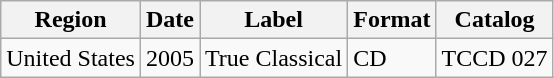<table class="wikitable">
<tr>
<th>Region</th>
<th>Date</th>
<th>Label</th>
<th>Format</th>
<th>Catalog</th>
</tr>
<tr>
<td>United States</td>
<td>2005</td>
<td>True Classical</td>
<td>CD</td>
<td>TCCD 027</td>
</tr>
</table>
